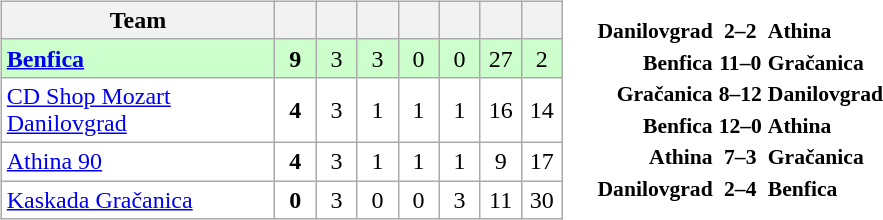<table>
<tr>
<td><br><table class="wikitable" style="text-align: center;">
<tr>
<th width="175">Team</th>
<th width="20"></th>
<th width="20"></th>
<th width="20"></th>
<th width="20"></th>
<th width="20"></th>
<th width="20"></th>
<th width="20"></th>
</tr>
<tr bgcolor="#ccffcc">
<td align="left"> <strong><a href='#'>Benfica</a></strong></td>
<td><strong>9</strong></td>
<td>3</td>
<td>3</td>
<td>0</td>
<td>0</td>
<td>27</td>
<td>2</td>
</tr>
<tr bgcolor=ffffff>
<td align="left"> <a href='#'>CD Shop Mozart Danilovgrad</a></td>
<td><strong>4</strong></td>
<td>3</td>
<td>1</td>
<td>1</td>
<td>1</td>
<td>16</td>
<td>14</td>
</tr>
<tr bgcolor=ffffff>
<td align="left"> <a href='#'>Athina 90</a></td>
<td><strong>4</strong></td>
<td>3</td>
<td>1</td>
<td>1</td>
<td>1</td>
<td>9</td>
<td>17</td>
</tr>
<tr bgcolor=ffffff>
<td align="left"> <a href='#'>Kaskada Gračanica</a></td>
<td><strong>0</strong></td>
<td>3</td>
<td>0</td>
<td>0</td>
<td>3</td>
<td>11</td>
<td>30</td>
</tr>
</table>
</td>
<td><br><table style="font-size:90%; margin: 0 auto;">
<tr>
<td align="right"><strong>Danilovgrad</strong></td>
<td align="center"><strong>2–2</strong></td>
<td><strong>Athina</strong></td>
</tr>
<tr>
<td align="right"><strong>Benfica</strong></td>
<td align="center"><strong>11–0</strong></td>
<td><strong>Gračanica</strong></td>
</tr>
<tr>
<td align="right"><strong>Gračanica</strong></td>
<td align="center"><strong>8–12</strong></td>
<td><strong>Danilovgrad</strong></td>
</tr>
<tr>
<td align="right"><strong>Benfica</strong></td>
<td align="center"><strong>12–0</strong></td>
<td><strong>Athina</strong></td>
</tr>
<tr>
<td align="right"><strong>Athina</strong></td>
<td align="center"><strong>7–3</strong></td>
<td><strong>Gračanica</strong></td>
</tr>
<tr>
<td align="right"><strong>Danilovgrad</strong></td>
<td align="center"><strong>2–4</strong></td>
<td><strong>Benfica</strong></td>
</tr>
</table>
</td>
</tr>
</table>
